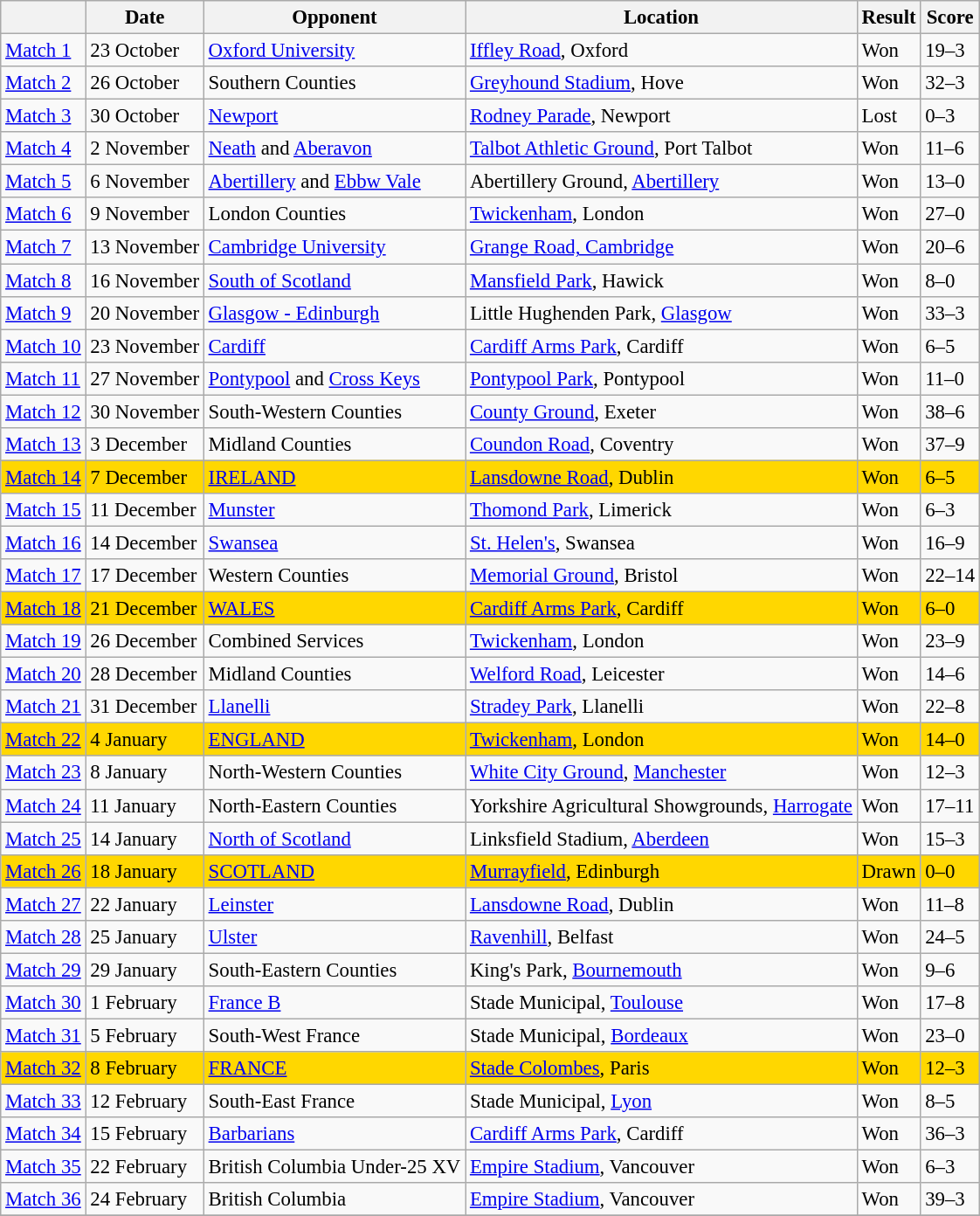<table class="wikitable" style="font-size: 95%;">
<tr>
<th></th>
<th>Date</th>
<th>Opponent</th>
<th>Location</th>
<th>Result</th>
<th>Score</th>
</tr>
<tr>
<td><a href='#'>Match 1</a></td>
<td>23 October</td>
<td><a href='#'>Oxford University</a></td>
<td><a href='#'>Iffley Road</a>, Oxford</td>
<td>Won</td>
<td>19–3</td>
</tr>
<tr>
<td><a href='#'>Match 2</a></td>
<td>26 October</td>
<td>Southern Counties</td>
<td><a href='#'>Greyhound Stadium</a>, Hove</td>
<td>Won</td>
<td>32–3</td>
</tr>
<tr>
<td><a href='#'>Match 3</a></td>
<td>30 October</td>
<td><a href='#'>Newport</a></td>
<td><a href='#'>Rodney Parade</a>, Newport</td>
<td>Lost</td>
<td>0–3</td>
</tr>
<tr>
<td><a href='#'>Match 4</a></td>
<td>2 November</td>
<td><a href='#'>Neath</a> and <a href='#'>Aberavon</a></td>
<td><a href='#'>Talbot Athletic Ground</a>, Port Talbot</td>
<td>Won</td>
<td>11–6</td>
</tr>
<tr>
<td><a href='#'>Match 5</a></td>
<td>6 November</td>
<td><a href='#'>Abertillery</a> and <a href='#'>Ebbw Vale</a></td>
<td>Abertillery Ground, <a href='#'>Abertillery</a></td>
<td>Won</td>
<td>13–0</td>
</tr>
<tr>
<td><a href='#'>Match 6</a></td>
<td>9 November</td>
<td>London Counties</td>
<td><a href='#'>Twickenham</a>, London</td>
<td>Won</td>
<td>27–0</td>
</tr>
<tr>
<td><a href='#'>Match 7</a></td>
<td>13 November</td>
<td><a href='#'>Cambridge University</a></td>
<td><a href='#'>Grange Road, Cambridge</a></td>
<td>Won</td>
<td>20–6</td>
</tr>
<tr>
<td><a href='#'>Match 8</a></td>
<td>16 November</td>
<td><a href='#'>South of Scotland</a></td>
<td><a href='#'>Mansfield Park</a>, Hawick</td>
<td>Won</td>
<td>8–0</td>
</tr>
<tr>
<td><a href='#'>Match 9</a></td>
<td>20 November</td>
<td><a href='#'>Glasgow - Edinburgh</a></td>
<td>Little Hughenden Park, <a href='#'>Glasgow</a></td>
<td>Won</td>
<td>33–3</td>
</tr>
<tr>
<td><a href='#'>Match 10</a></td>
<td>23 November</td>
<td><a href='#'>Cardiff</a></td>
<td><a href='#'>Cardiff Arms Park</a>, Cardiff</td>
<td>Won</td>
<td>6–5</td>
</tr>
<tr>
<td><a href='#'>Match 11</a></td>
<td>27 November</td>
<td><a href='#'>Pontypool</a> and <a href='#'>Cross Keys</a></td>
<td><a href='#'>Pontypool Park</a>, Pontypool</td>
<td>Won</td>
<td>11–0</td>
</tr>
<tr>
<td><a href='#'>Match 12</a></td>
<td>30 November</td>
<td>South-Western Counties</td>
<td><a href='#'>County Ground</a>, Exeter</td>
<td>Won</td>
<td>38–6</td>
</tr>
<tr>
<td><a href='#'>Match 13</a></td>
<td>3 December</td>
<td>Midland Counties</td>
<td><a href='#'>Coundon Road</a>, Coventry</td>
<td>Won</td>
<td>37–9</td>
</tr>
<tr bgcolor=Gold>
<td><a href='#'>Match 14</a></td>
<td>7 December</td>
<td><a href='#'>IRELAND</a></td>
<td><a href='#'>Lansdowne Road</a>, Dublin</td>
<td>Won</td>
<td>6–5</td>
</tr>
<tr>
<td><a href='#'>Match 15</a></td>
<td>11 December</td>
<td><a href='#'>Munster</a></td>
<td><a href='#'>Thomond Park</a>, Limerick</td>
<td>Won</td>
<td>6–3</td>
</tr>
<tr>
<td><a href='#'>Match 16</a></td>
<td>14 December</td>
<td><a href='#'>Swansea</a></td>
<td><a href='#'>St. Helen's</a>, Swansea</td>
<td>Won</td>
<td>16–9</td>
</tr>
<tr>
<td><a href='#'>Match 17</a></td>
<td>17 December</td>
<td>Western Counties</td>
<td><a href='#'>Memorial Ground</a>, Bristol</td>
<td>Won</td>
<td>22–14</td>
</tr>
<tr bgcolor=Gold>
<td><a href='#'>Match 18</a></td>
<td>21 December</td>
<td><a href='#'>WALES</a></td>
<td><a href='#'>Cardiff Arms Park</a>, Cardiff</td>
<td>Won</td>
<td>6–0</td>
</tr>
<tr>
<td><a href='#'>Match 19</a></td>
<td>26 December</td>
<td>Combined Services</td>
<td><a href='#'>Twickenham</a>, London</td>
<td>Won</td>
<td>23–9</td>
</tr>
<tr>
<td><a href='#'>Match 20</a></td>
<td>28 December</td>
<td>Midland Counties</td>
<td><a href='#'>Welford Road</a>, Leicester</td>
<td>Won</td>
<td>14–6</td>
</tr>
<tr>
<td><a href='#'>Match 21</a></td>
<td>31 December</td>
<td><a href='#'>Llanelli</a></td>
<td><a href='#'>Stradey Park</a>, Llanelli</td>
<td>Won</td>
<td>22–8</td>
</tr>
<tr bgcolor=Gold>
<td><a href='#'>Match 22</a></td>
<td>4 January</td>
<td><a href='#'>ENGLAND</a></td>
<td><a href='#'>Twickenham</a>, London</td>
<td>Won</td>
<td>14–0</td>
</tr>
<tr>
<td><a href='#'>Match 23</a></td>
<td>8 January</td>
<td>North-Western Counties</td>
<td><a href='#'>White City Ground</a>, <a href='#'>Manchester</a></td>
<td>Won</td>
<td>12–3</td>
</tr>
<tr>
<td><a href='#'>Match 24</a></td>
<td>11 January</td>
<td>North-Eastern Counties</td>
<td>Yorkshire Agricultural Showgrounds, <a href='#'>Harrogate</a></td>
<td>Won</td>
<td>17–11</td>
</tr>
<tr>
<td><a href='#'>Match 25</a></td>
<td>14 January</td>
<td><a href='#'>North of Scotland</a></td>
<td>Linksfield Stadium, <a href='#'>Aberdeen</a></td>
<td>Won</td>
<td>15–3</td>
</tr>
<tr bgcolor=Gold>
<td><a href='#'>Match 26</a></td>
<td>18 January</td>
<td><a href='#'>SCOTLAND</a></td>
<td><a href='#'>Murrayfield</a>, Edinburgh</td>
<td>Drawn</td>
<td>0–0</td>
</tr>
<tr>
<td><a href='#'>Match 27</a></td>
<td>22 January</td>
<td><a href='#'>Leinster</a></td>
<td><a href='#'>Lansdowne Road</a>, Dublin</td>
<td>Won</td>
<td>11–8</td>
</tr>
<tr>
<td><a href='#'>Match 28</a></td>
<td>25 January</td>
<td><a href='#'>Ulster</a></td>
<td><a href='#'>Ravenhill</a>, Belfast</td>
<td>Won</td>
<td>24–5</td>
</tr>
<tr>
<td><a href='#'>Match 29</a></td>
<td>29 January</td>
<td>South-Eastern Counties</td>
<td>King's Park, <a href='#'>Bournemouth</a></td>
<td>Won</td>
<td>9–6</td>
</tr>
<tr>
<td><a href='#'>Match 30</a></td>
<td>1 February</td>
<td><a href='#'>France B</a></td>
<td>Stade Municipal, <a href='#'>Toulouse</a></td>
<td>Won</td>
<td>17–8</td>
</tr>
<tr>
<td><a href='#'>Match 31</a></td>
<td>5 February</td>
<td>South-West France</td>
<td>Stade Municipal, <a href='#'>Bordeaux</a></td>
<td>Won</td>
<td>23–0</td>
</tr>
<tr bgcolor=Gold>
<td><a href='#'>Match 32</a></td>
<td>8 February</td>
<td><a href='#'>FRANCE</a></td>
<td><a href='#'>Stade Colombes</a>, Paris</td>
<td>Won</td>
<td>12–3</td>
</tr>
<tr>
<td><a href='#'>Match 33</a></td>
<td>12 February</td>
<td>South-East France</td>
<td>Stade Municipal, <a href='#'>Lyon</a></td>
<td>Won</td>
<td>8–5</td>
</tr>
<tr>
<td><a href='#'>Match 34</a></td>
<td>15 February</td>
<td><a href='#'>Barbarians</a></td>
<td><a href='#'>Cardiff Arms Park</a>, Cardiff</td>
<td>Won</td>
<td>36–3</td>
</tr>
<tr>
<td><a href='#'>Match 35</a></td>
<td>22 February</td>
<td>British Columbia Under-25 XV</td>
<td><a href='#'>Empire Stadium</a>, Vancouver</td>
<td>Won</td>
<td>6–3</td>
</tr>
<tr>
<td><a href='#'>Match 36</a></td>
<td>24 February</td>
<td>British Columbia</td>
<td><a href='#'>Empire Stadium</a>, Vancouver</td>
<td>Won</td>
<td>39–3</td>
</tr>
<tr>
</tr>
</table>
